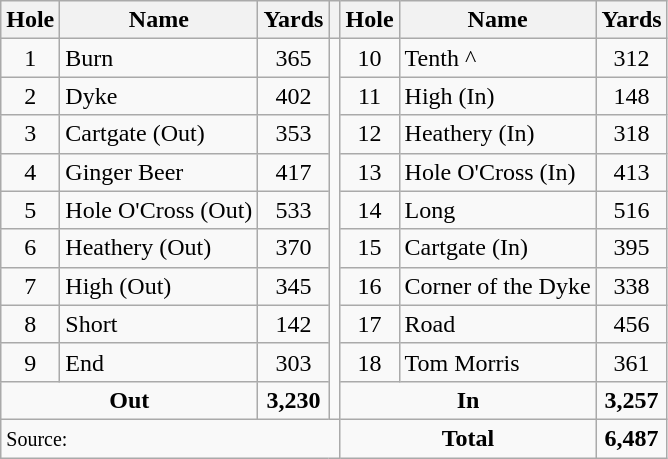<table class=wikitable>
<tr>
<th>Hole</th>
<th>Name</th>
<th>Yards</th>
<th></th>
<th>Hole</th>
<th>Name</th>
<th>Yards</th>
</tr>
<tr>
<td align=center>1</td>
<td>Burn</td>
<td align=center>365</td>
<td rowspan=10></td>
<td align=center>10</td>
<td>Tenth ^</td>
<td align=center>312</td>
</tr>
<tr>
<td align=center>2</td>
<td>Dyke</td>
<td align=center>402</td>
<td align=center>11</td>
<td>High (In)</td>
<td align=center>148</td>
</tr>
<tr>
<td align=center>3</td>
<td>Cartgate (Out)</td>
<td align=center>353</td>
<td align=center>12</td>
<td>Heathery (In)</td>
<td align=center>318</td>
</tr>
<tr>
<td align=center>4</td>
<td>Ginger Beer</td>
<td align=center>417</td>
<td align=center>13</td>
<td>Hole O'Cross (In)</td>
<td align=center>413</td>
</tr>
<tr>
<td align=center>5</td>
<td>Hole O'Cross (Out)</td>
<td align=center>533</td>
<td align=center>14</td>
<td>Long</td>
<td align=center>516</td>
</tr>
<tr>
<td align=center>6</td>
<td>Heathery (Out)</td>
<td align=center>370</td>
<td align=center>15</td>
<td>Cartgate (In)</td>
<td align=center>395</td>
</tr>
<tr>
<td align=center>7</td>
<td>High (Out)</td>
<td align=center>345</td>
<td align=center>16</td>
<td>Corner of the Dyke</td>
<td align=center>338</td>
</tr>
<tr>
<td align=center>8</td>
<td>Short</td>
<td align=center>142</td>
<td align=center>17</td>
<td>Road</td>
<td align=center>456</td>
</tr>
<tr>
<td align=center>9</td>
<td>End</td>
<td align=center>303</td>
<td align=center>18</td>
<td>Tom Morris</td>
<td align=center>361</td>
</tr>
<tr>
<td colspan=2 align=center><strong>Out</strong></td>
<td align=center><strong>3,230</strong></td>
<td colspan=2 align=center><strong>In</strong></td>
<td align=center><strong>3,257</strong></td>
</tr>
<tr>
<td colspan=4><small>Source:</small></td>
<td colspan=2 align=center><strong>Total</strong></td>
<td align=center><strong>6,487</strong></td>
</tr>
</table>
